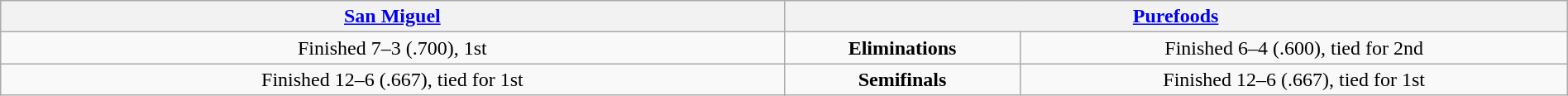<table class="wikitable" style="width:100%;">
<tr align=center>
<th colspan="2" style="width:45%;"><a href='#'>San Miguel</a></th>
<th colspan="2" style="width:45%;"><a href='#'>Purefoods</a></th>
</tr>
<tr align=center>
<td>Finished 7–3 (.700), 1st</td>
<td colspan=2><strong>Eliminations</strong></td>
<td>Finished 6–4 (.600), tied for 2nd</td>
</tr>
<tr align=center>
<td>Finished 12–6 (.667), tied for 1st</td>
<td colspan=2><strong>Semifinals</strong></td>
<td>Finished 12–6 (.667), tied for 1st</td>
</tr>
</table>
